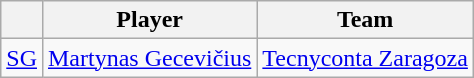<table class="wikitable">
<tr>
<th align="center"></th>
<th align="center">Player</th>
<th align="center">Team</th>
</tr>
<tr>
<td align=center><a href='#'>SG</a></td>
<td> <a href='#'>Martynas Gecevičius</a></td>
<td><a href='#'>Tecnyconta Zaragoza</a></td>
</tr>
</table>
